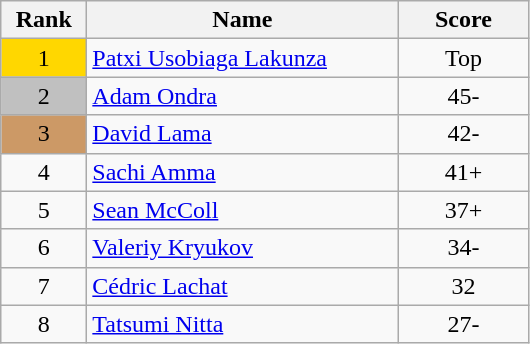<table class="wikitable">
<tr>
<th width = "50">Rank</th>
<th width = "200">Name</th>
<th width = "80">Score</th>
</tr>
<tr>
<td align="center" style="background: gold">1</td>
<td> <a href='#'>Patxi Usobiaga Lakunza</a></td>
<td align="center">Top</td>
</tr>
<tr>
<td align="center" style="background: silver">2</td>
<td> <a href='#'>Adam Ondra</a></td>
<td align="center">45-</td>
</tr>
<tr>
<td align="center" style="background: #cc9966">3</td>
<td> <a href='#'>David Lama</a></td>
<td align="center">42-</td>
</tr>
<tr>
<td align="center">4</td>
<td> <a href='#'>Sachi Amma</a></td>
<td align="center">41+</td>
</tr>
<tr>
<td align="center">5</td>
<td> <a href='#'>Sean McColl</a></td>
<td align="center">37+</td>
</tr>
<tr>
<td align="center">6</td>
<td> <a href='#'>Valeriy Kryukov</a></td>
<td align="center">34-</td>
</tr>
<tr>
<td align="center">7</td>
<td> <a href='#'>Cédric Lachat</a></td>
<td align="center">32</td>
</tr>
<tr>
<td align="center">8</td>
<td> <a href='#'>Tatsumi Nitta</a></td>
<td align="center">27-</td>
</tr>
</table>
